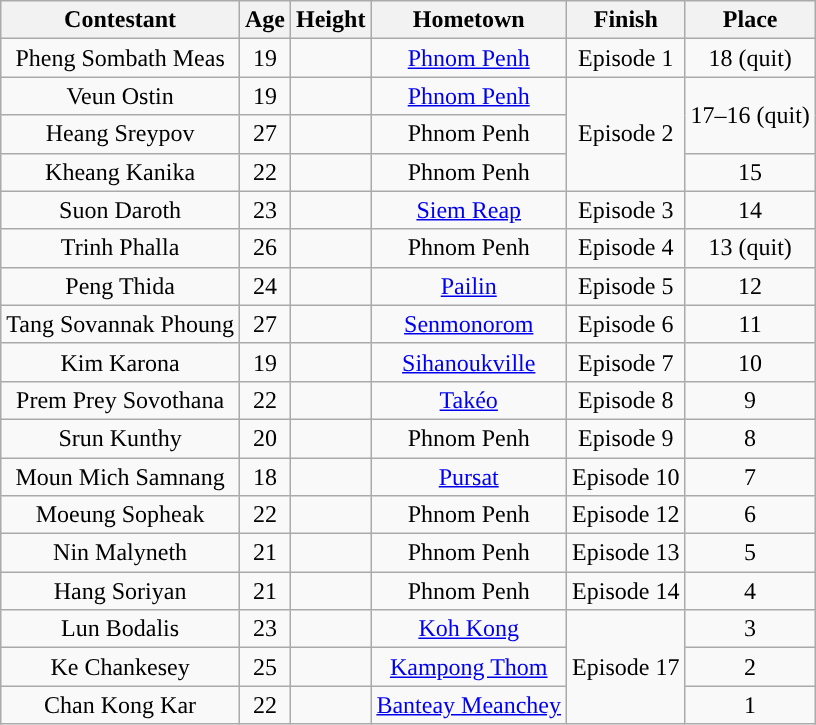<table class="wikitable sortable" style="text-align:center;">
<tr>
<th>Contestant</th>
<th>Age</th>
<th>Height</th>
<th>Hometown</th>
<th>Finish</th>
<th>Place</th>
</tr>
<tr>
<td>Pheng Sombath Meas</td>
<td>19</td>
<td></td>
<td><a href='#'>Phnom Penh</a></td>
<td>Episode 1</td>
<td>18 (quit)</td>
</tr>
<tr>
<td>Veun Ostin</td>
<td>19</td>
<td></td>
<td><a href='#'>Phnom Penh</a></td>
<td rowspan="3">Episode 2</td>
<td rowspan="2">17–16 (quit)</td>
</tr>
<tr>
<td>Heang Sreypov</td>
<td>27</td>
<td></td>
<td>Phnom Penh</td>
</tr>
<tr>
<td>Kheang Kanika</td>
<td>22</td>
<td></td>
<td>Phnom Penh</td>
<td>15</td>
</tr>
<tr>
<td>Suon Daroth</td>
<td>23</td>
<td></td>
<td><a href='#'>Siem Reap</a></td>
<td>Episode 3</td>
<td>14</td>
</tr>
<tr>
<td>Trinh Phalla</td>
<td>26</td>
<td></td>
<td>Phnom Penh</td>
<td>Episode 4</td>
<td>13 (quit)</td>
</tr>
<tr>
<td>Peng Thida</td>
<td>24</td>
<td></td>
<td><a href='#'>Pailin</a></td>
<td>Episode 5</td>
<td>12</td>
</tr>
<tr>
<td>Tang Sovannak Phoung</td>
<td>27</td>
<td></td>
<td><a href='#'>Senmonorom</a></td>
<td>Episode 6</td>
<td>11</td>
</tr>
<tr>
<td>Kim Karona</td>
<td>19</td>
<td></td>
<td><a href='#'>Sihanoukville</a></td>
<td>Episode 7</td>
<td>10</td>
</tr>
<tr>
<td>Prem Prey Sovothana</td>
<td>22</td>
<td></td>
<td><a href='#'>Takéo</a></td>
<td>Episode 8</td>
<td>9</td>
</tr>
<tr>
<td>Srun Kunthy</td>
<td>20</td>
<td></td>
<td>Phnom Penh</td>
<td>Episode 9</td>
<td>8</td>
</tr>
<tr>
<td>Moun Mich Samnang</td>
<td>18</td>
<td></td>
<td><a href='#'>Pursat</a></td>
<td>Episode 10</td>
<td>7</td>
</tr>
<tr>
<td>Moeung Sopheak</td>
<td>22</td>
<td></td>
<td>Phnom Penh</td>
<td>Episode 12</td>
<td>6</td>
</tr>
<tr>
<td>Nin Malyneth</td>
<td>21</td>
<td></td>
<td>Phnom Penh</td>
<td>Episode 13</td>
<td>5</td>
</tr>
<tr>
<td>Hang Soriyan</td>
<td>21</td>
<td></td>
<td>Phnom Penh</td>
<td>Episode 14</td>
<td>4</td>
</tr>
<tr>
<td>Lun Bodalis</td>
<td>23</td>
<td></td>
<td><a href='#'>Koh Kong</a></td>
<td rowspan="3">Episode 17</td>
<td>3</td>
</tr>
<tr>
<td>Ke Chankesey</td>
<td>25</td>
<td></td>
<td><a href='#'>Kampong Thom</a></td>
<td>2</td>
</tr>
<tr>
<td>Chan Kong Kar</td>
<td>22</td>
<td></td>
<td><a href='#'>Banteay Meanchey</a></td>
<td>1</td>
</tr>
</table>
